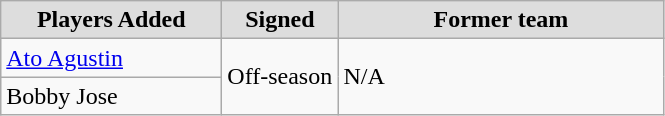<table class="wikitable sortable sortable">
<tr align="center" bgcolor="#dddddd">
<td style="width:140px"><strong>Players Added</strong></td>
<td style="width:70px"><strong>Signed</strong></td>
<td style="width:210px"><strong>Former team</strong></td>
</tr>
<tr>
<td><a href='#'>Ato Agustin</a></td>
<td rowspan="2">Off-season</td>
<td rowspan="2">N/A</td>
</tr>
<tr>
<td>Bobby Jose</td>
</tr>
</table>
